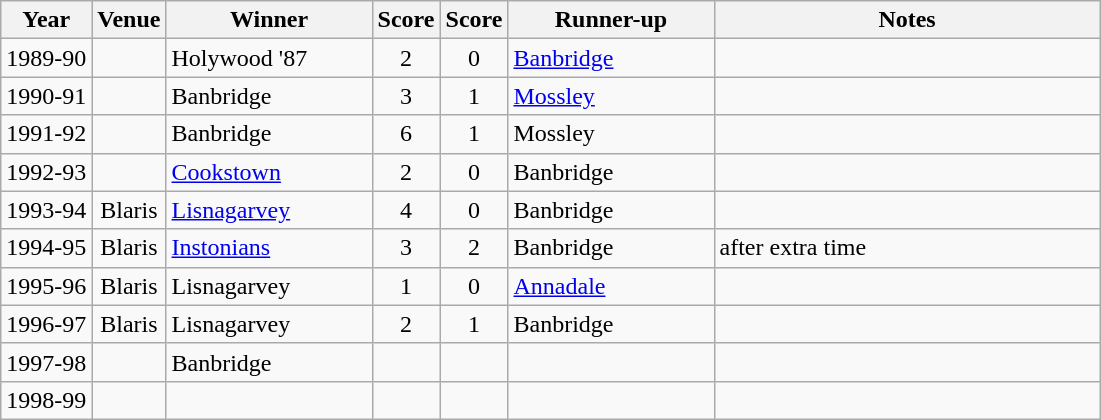<table class="wikitable">
<tr>
<th>Year</th>
<th>Venue</th>
<th width="130">Winner</th>
<th>Score</th>
<th>Score</th>
<th width="130">Runner-up</th>
<th width="250">Notes</th>
</tr>
<tr>
<td align="center">1989-90</td>
<td align="center"></td>
<td>Holywood '87</td>
<td align="center">2</td>
<td align="center">0</td>
<td><a href='#'>Banbridge</a></td>
<td></td>
</tr>
<tr>
<td align="center">1990-91</td>
<td align="center"></td>
<td>Banbridge</td>
<td align="center">3</td>
<td align="center">1</td>
<td><a href='#'>Mossley</a></td>
<td></td>
</tr>
<tr>
<td align="center">1991-92</td>
<td align="center"></td>
<td>Banbridge</td>
<td align="center">6</td>
<td align="center">1</td>
<td>Mossley</td>
<td></td>
</tr>
<tr>
<td align="center">1992-93</td>
<td align="center"></td>
<td><a href='#'>Cookstown</a></td>
<td align="center">2</td>
<td align="center">0</td>
<td>Banbridge</td>
<td></td>
</tr>
<tr>
<td align="center">1993-94</td>
<td align="center">Blaris</td>
<td><a href='#'>Lisnagarvey</a></td>
<td align="center">4</td>
<td align="center">0</td>
<td>Banbridge</td>
<td></td>
</tr>
<tr>
<td align="center">1994-95</td>
<td align="center">Blaris</td>
<td><a href='#'>Instonians</a></td>
<td align="center">3</td>
<td align="center">2</td>
<td>Banbridge</td>
<td>after extra time</td>
</tr>
<tr>
<td align="center">1995-96</td>
<td align="center">Blaris</td>
<td>Lisnagarvey</td>
<td align="center">1</td>
<td align="center">0</td>
<td><a href='#'>Annadale</a></td>
<td></td>
</tr>
<tr>
<td align="center">1996-97</td>
<td align="center">Blaris</td>
<td>Lisnagarvey</td>
<td align="center">2</td>
<td align="center">1</td>
<td>Banbridge</td>
<td></td>
</tr>
<tr>
<td align="center">1997-98</td>
<td align="center"></td>
<td>Banbridge</td>
<td align="center"></td>
<td align="center"></td>
<td></td>
<td></td>
</tr>
<tr>
<td align="center">1998-99</td>
<td align="center"></td>
<td></td>
<td align="center"></td>
<td align="center"></td>
<td></td>
<td></td>
</tr>
</table>
